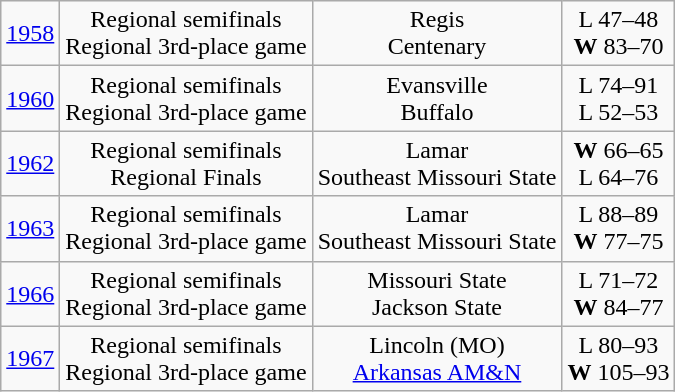<table class="wikitable">
<tr align="center">
<td><a href='#'>1958</a></td>
<td>Regional semifinals<br>Regional 3rd-place game</td>
<td>Regis<br>Centenary</td>
<td>L 47–48<br><strong>W</strong> 83–70</td>
</tr>
<tr align="center">
<td><a href='#'>1960</a></td>
<td>Regional semifinals<br>Regional 3rd-place game</td>
<td>Evansville<br>Buffalo</td>
<td>L 74–91<br>L 52–53</td>
</tr>
<tr align="center">
<td><a href='#'>1962</a></td>
<td>Regional semifinals<br>Regional Finals</td>
<td>Lamar<br>Southeast Missouri State</td>
<td><strong>W</strong> 66–65<br>L 64–76</td>
</tr>
<tr align="center">
<td><a href='#'>1963</a></td>
<td>Regional semifinals<br>Regional 3rd-place game</td>
<td>Lamar<br>Southeast Missouri State</td>
<td>L 88–89<br><strong>W</strong> 77–75</td>
</tr>
<tr align="center">
<td><a href='#'>1966</a></td>
<td>Regional semifinals<br>Regional 3rd-place game</td>
<td>Missouri State<br>Jackson State</td>
<td>L 71–72<br><strong>W</strong> 84–77</td>
</tr>
<tr align="center">
<td><a href='#'>1967</a></td>
<td>Regional semifinals<br>Regional 3rd-place game</td>
<td>Lincoln (MO)<br><a href='#'>Arkansas AM&N</a></td>
<td>L 80–93<br><strong>W</strong> 105–93</td>
</tr>
</table>
